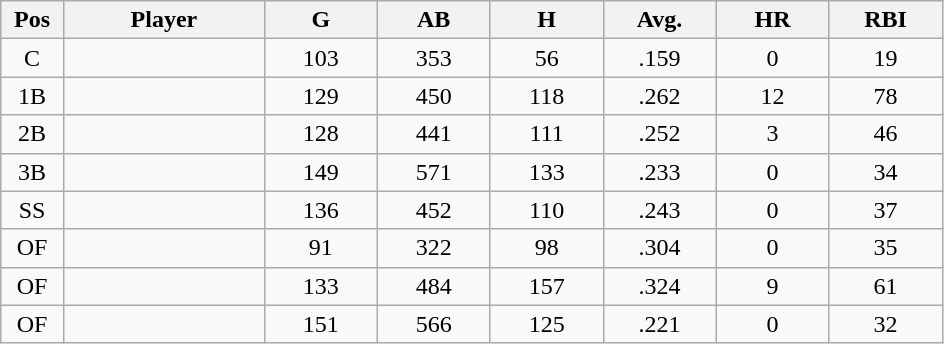<table class="wikitable sortable">
<tr>
<th bgcolor="#DDDDFF" width="5%">Pos</th>
<th bgcolor="#DDDDFF" width="16%">Player</th>
<th bgcolor="#DDDDFF" width="9%">G</th>
<th bgcolor="#DDDDFF" width="9%">AB</th>
<th bgcolor="#DDDDFF" width="9%">H</th>
<th bgcolor="#DDDDFF" width="9%">Avg.</th>
<th bgcolor="#DDDDFF" width="9%">HR</th>
<th bgcolor="#DDDDFF" width="9%">RBI</th>
</tr>
<tr align="center">
<td>C</td>
<td></td>
<td>103</td>
<td>353</td>
<td>56</td>
<td>.159</td>
<td>0</td>
<td>19</td>
</tr>
<tr align="center">
<td>1B</td>
<td></td>
<td>129</td>
<td>450</td>
<td>118</td>
<td>.262</td>
<td>12</td>
<td>78</td>
</tr>
<tr align="center">
<td>2B</td>
<td></td>
<td>128</td>
<td>441</td>
<td>111</td>
<td>.252</td>
<td>3</td>
<td>46</td>
</tr>
<tr align="center">
<td>3B</td>
<td></td>
<td>149</td>
<td>571</td>
<td>133</td>
<td>.233</td>
<td>0</td>
<td>34</td>
</tr>
<tr align="center">
<td>SS</td>
<td></td>
<td>136</td>
<td>452</td>
<td>110</td>
<td>.243</td>
<td>0</td>
<td>37</td>
</tr>
<tr align="center">
<td>OF</td>
<td></td>
<td>91</td>
<td>322</td>
<td>98</td>
<td>.304</td>
<td>0</td>
<td>35</td>
</tr>
<tr align="center">
<td>OF</td>
<td></td>
<td>133</td>
<td>484</td>
<td>157</td>
<td>.324</td>
<td>9</td>
<td>61</td>
</tr>
<tr align="center">
<td>OF</td>
<td></td>
<td>151</td>
<td>566</td>
<td>125</td>
<td>.221</td>
<td>0</td>
<td>32</td>
</tr>
</table>
